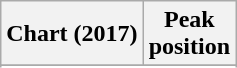<table class="wikitable sortable plainrowheaders">
<tr>
<th scope="col">Chart (2017)</th>
<th scope="col">Peak<br>position</th>
</tr>
<tr>
</tr>
<tr>
</tr>
<tr>
</tr>
<tr>
</tr>
<tr>
</tr>
</table>
